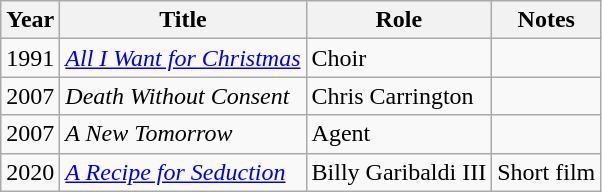<table class="wikitable sortable">
<tr>
<th>Year</th>
<th>Title</th>
<th>Role</th>
<th>Notes</th>
</tr>
<tr>
<td>1991</td>
<td><a href='#'><em>All I Want for Christmas</em></a></td>
<td>Choir</td>
<td></td>
</tr>
<tr>
<td>2007</td>
<td><em>Death Without Consent</em></td>
<td>Chris Carrington</td>
<td></td>
</tr>
<tr>
<td>2007</td>
<td><em>A New Tomorrow</em></td>
<td>Agent</td>
<td></td>
</tr>
<tr>
<td>2020</td>
<td><em><a href='#'>A Recipe for Seduction</a></em></td>
<td>Billy Garibaldi III</td>
<td>Short film</td>
</tr>
</table>
